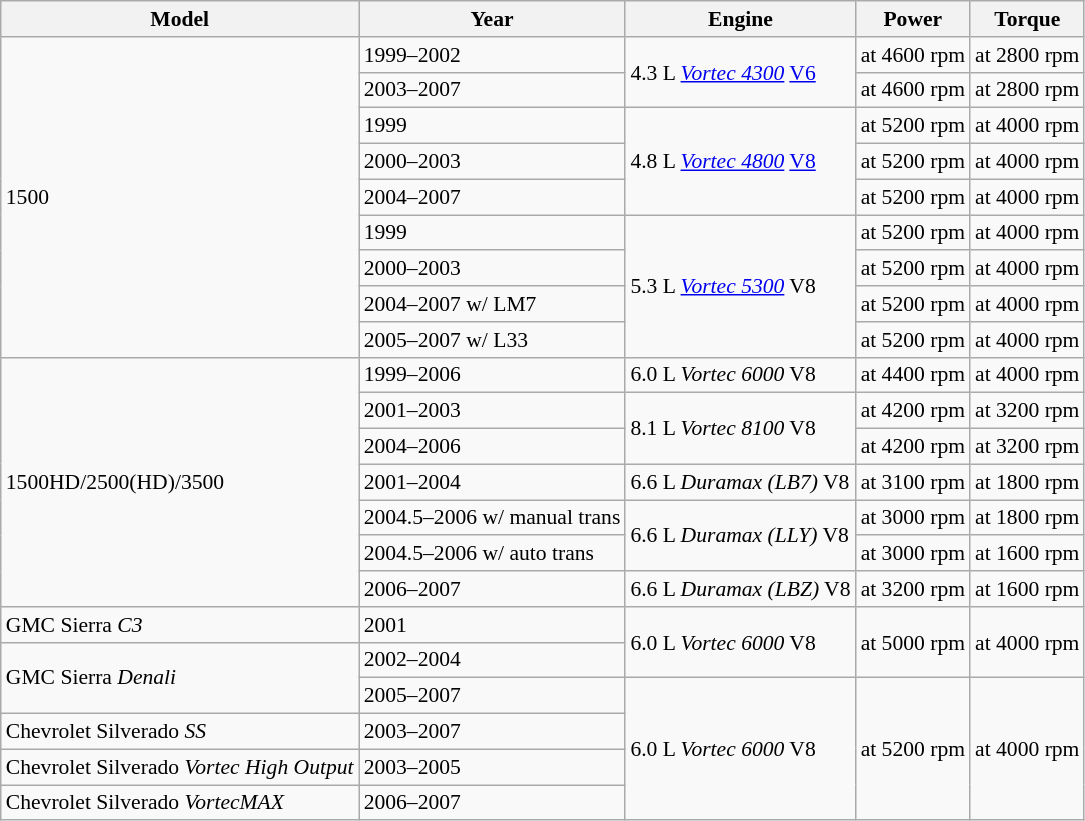<table class="wikitable" style="font-size:90%;">
<tr>
<th>Model</th>
<th>Year</th>
<th>Engine</th>
<th>Power</th>
<th>Torque</th>
</tr>
<tr>
<td rowspan="9">1500</td>
<td>1999–2002</td>
<td rowspan="2">4.3 L <em><a href='#'>Vortec 4300</a></em> <a href='#'>V6</a></td>
<td> at 4600 rpm</td>
<td> at 2800 rpm</td>
</tr>
<tr>
<td>2003–2007</td>
<td> at 4600 rpm</td>
<td> at 2800 rpm</td>
</tr>
<tr>
<td>1999</td>
<td rowspan="3">4.8 L <em><a href='#'>Vortec 4800</a></em> <a href='#'>V8</a></td>
<td> at 5200 rpm</td>
<td> at 4000 rpm</td>
</tr>
<tr>
<td>2000–2003</td>
<td> at 5200 rpm</td>
<td> at 4000 rpm</td>
</tr>
<tr>
<td>2004–2007</td>
<td> at 5200 rpm</td>
<td> at 4000 rpm</td>
</tr>
<tr>
<td>1999</td>
<td rowspan="4">5.3 L <em><a href='#'>Vortec 5300</a></em> V8</td>
<td> at 5200 rpm</td>
<td> at 4000 rpm</td>
</tr>
<tr>
<td>2000–2003</td>
<td> at 5200 rpm</td>
<td> at 4000 rpm</td>
</tr>
<tr>
<td>2004–2007 w/ LM7</td>
<td> at 5200 rpm</td>
<td> at 4000 rpm</td>
</tr>
<tr>
<td>2005–2007 w/ L33</td>
<td> at 5200 rpm</td>
<td> at 4000 rpm</td>
</tr>
<tr>
<td rowspan="7">1500HD/2500(HD)/3500</td>
<td>1999–2006</td>
<td>6.0 L <em>Vortec 6000</em> V8</td>
<td> at 4400 rpm</td>
<td> at 4000 rpm</td>
</tr>
<tr>
<td>2001–2003</td>
<td rowspan="2">8.1 L <em>Vortec 8100</em> V8</td>
<td> at 4200 rpm</td>
<td> at 3200 rpm</td>
</tr>
<tr>
<td>2004–2006</td>
<td> at 4200 rpm</td>
<td> at 3200 rpm</td>
</tr>
<tr>
<td>2001–2004</td>
<td>6.6 L <em>Duramax (LB7)</em> V8</td>
<td> at 3100 rpm</td>
<td> at 1800 rpm</td>
</tr>
<tr>
<td>2004.5–2006 w/ manual trans</td>
<td rowspan="2">6.6 L <em>Duramax (LLY)</em> V8</td>
<td> at 3000 rpm</td>
<td> at 1800 rpm</td>
</tr>
<tr>
<td>2004.5–2006 w/ auto trans</td>
<td> at 3000 rpm</td>
<td> at 1600 rpm</td>
</tr>
<tr>
<td>2006–2007</td>
<td>6.6 L <em>Duramax (LBZ)</em> V8</td>
<td> at 3200 rpm</td>
<td> at 1600 rpm</td>
</tr>
<tr>
<td>GMC Sierra <em>C3</em></td>
<td>2001</td>
<td rowspan="2">6.0 L <em>Vortec 6000</em> V8</td>
<td rowspan=2> at 5000 rpm</td>
<td rowspan=2> at 4000 rpm</td>
</tr>
<tr>
<td rowspan=2>GMC Sierra <em>Denali</em></td>
<td>2002–2004</td>
</tr>
<tr>
<td>2005–2007</td>
<td rowspan="4">6.0 L <em>Vortec 6000</em> V8</td>
<td rowspan=4> at 5200 rpm</td>
<td rowspan=4> at 4000 rpm</td>
</tr>
<tr>
<td>Chevrolet Silverado <em>SS</em></td>
<td>2003–2007</td>
</tr>
<tr>
<td>Chevrolet Silverado <em>Vortec High Output</em></td>
<td>2003–2005</td>
</tr>
<tr>
<td>Chevrolet Silverado <em>VortecMAX</em></td>
<td>2006–2007</td>
</tr>
</table>
